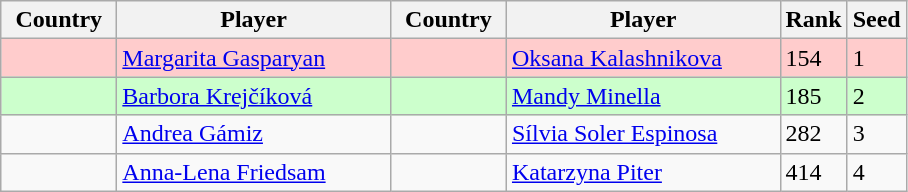<table class="sortable wikitable">
<tr>
<th width="70">Country</th>
<th width="175">Player</th>
<th width="70">Country</th>
<th width="175">Player</th>
<th>Rank</th>
<th>Seed</th>
</tr>
<tr style="background:#fcc;">
<td></td>
<td><a href='#'>Margarita Gasparyan</a></td>
<td></td>
<td><a href='#'>Oksana Kalashnikova</a></td>
<td>154</td>
<td>1</td>
</tr>
<tr style="background:#cfc;">
<td></td>
<td><a href='#'>Barbora Krejčíková</a></td>
<td></td>
<td><a href='#'>Mandy Minella</a></td>
<td>185</td>
<td>2</td>
</tr>
<tr>
<td></td>
<td><a href='#'>Andrea Gámiz</a></td>
<td></td>
<td><a href='#'>Sílvia Soler Espinosa</a></td>
<td>282</td>
<td>3</td>
</tr>
<tr>
<td></td>
<td><a href='#'>Anna-Lena Friedsam</a></td>
<td></td>
<td><a href='#'>Katarzyna Piter</a></td>
<td>414</td>
<td>4</td>
</tr>
</table>
